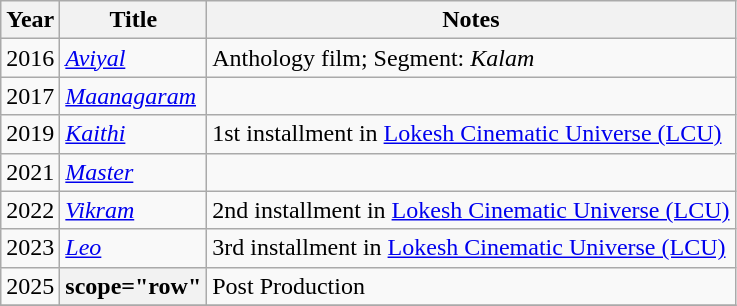<table class="wikitable plainrowheaders sortable">
<tr>
<th scope="col">Year</th>
<th scope="col">Title</th>
<th class="unsortable" scope="col">Notes</th>
</tr>
<tr>
<td>2016</td>
<td><em><a href='#'>Aviyal</a></em></td>
<td>Anthology film; Segment: <em>Kalam</em></td>
</tr>
<tr>
<td>2017</td>
<td><em><a href='#'>Maanagaram</a></em></td>
<td></td>
</tr>
<tr>
<td>2019</td>
<td><em><a href='#'>Kaithi</a></em></td>
<td>1st installment in <a href='#'>Lokesh Cinematic Universe (LCU)</a></td>
</tr>
<tr>
<td>2021</td>
<td><em><a href='#'>Master</a></em></td>
<td></td>
</tr>
<tr>
<td>2022</td>
<td><em><a href='#'>Vikram</a></em></td>
<td>2nd installment in <a href='#'>Lokesh Cinematic Universe (LCU)</a></td>
</tr>
<tr>
<td>2023</td>
<td><em><a href='#'>Leo</a></em></td>
<td>3rd installment in <a href='#'>Lokesh Cinematic Universe (LCU)</a></td>
</tr>
<tr>
<td>2025</td>
<th>scope="row" </th>
<td>Post Production</td>
</tr>
<tr>
</tr>
</table>
